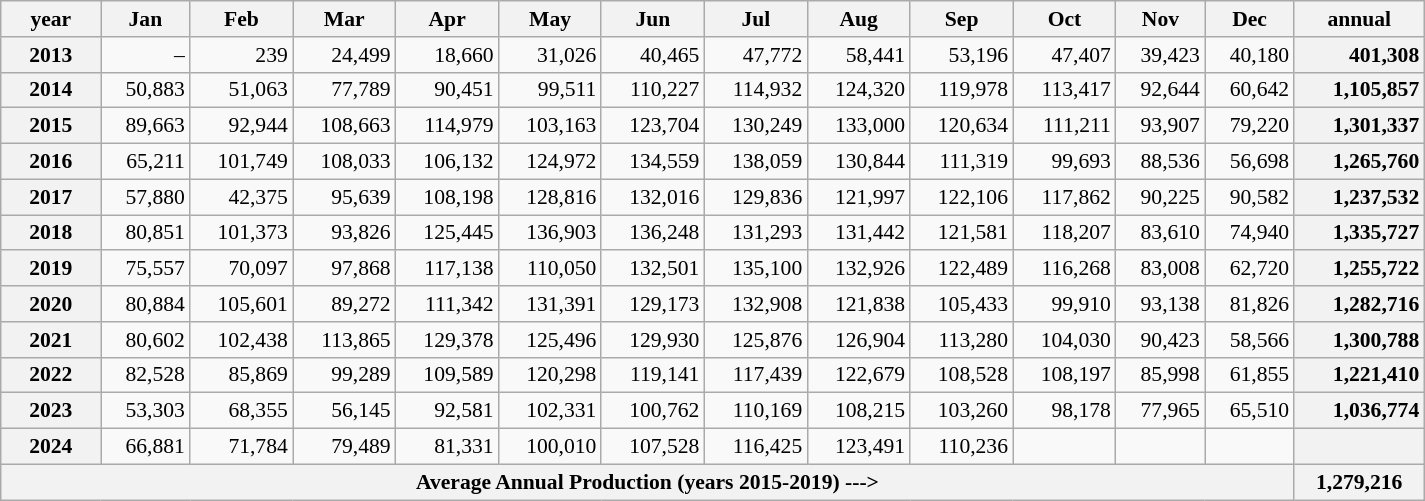<table class=wikitable style="text-align:right; font-size:0.9em; width:950px;">
<tr>
<th width=60>year</th>
<th>Jan</th>
<th>Feb</th>
<th>Mar</th>
<th>Apr</th>
<th>May</th>
<th>Jun</th>
<th>Jul</th>
<th>Aug</th>
<th>Sep</th>
<th>Oct</th>
<th>Nov</th>
<th>Dec</th>
<th width=80>annual</th>
</tr>
<tr>
<td style="text-align:center; background-color:#f2f2f2"><strong>2013</strong></td>
<td>–</td>
<td>239</td>
<td>24,499</td>
<td>18,660</td>
<td>31,026</td>
<td>40,465</td>
<td>47,772</td>
<td>58,441</td>
<td>53,196</td>
<td>47,407</td>
<td>39,423</td>
<td>40,180</td>
<td style=background-color:#f2f2f2><strong>401,308</strong></td>
</tr>
<tr>
<td style="text-align:center; background-color:#f2f2f2"><strong>2014</strong></td>
<td>50,883</td>
<td>51,063</td>
<td>77,789</td>
<td>90,451</td>
<td>99,511</td>
<td>110,227</td>
<td>114,932</td>
<td>124,320</td>
<td>119,978</td>
<td>113,417</td>
<td>92,644</td>
<td>60,642</td>
<td style=background-color:#f2f2f2><strong>1,105,857</strong></td>
</tr>
<tr>
<td style="text-align:center; background-color:#f2f2f2"><strong>2015</strong></td>
<td>89,663</td>
<td>92,944</td>
<td>108,663</td>
<td>114,979</td>
<td>103,163</td>
<td>123,704</td>
<td>130,249</td>
<td>133,000</td>
<td>120,634</td>
<td>111,211</td>
<td>93,907</td>
<td>79,220</td>
<td style=background-color:#f2f2f2><strong>1,301,337</strong></td>
</tr>
<tr>
<td style="text-align:center; background-color:#f2f2f2"><strong>2016</strong></td>
<td>65,211</td>
<td>101,749</td>
<td>108,033</td>
<td>106,132</td>
<td>124,972</td>
<td>134,559</td>
<td>138,059</td>
<td>130,844</td>
<td>111,319</td>
<td>99,693</td>
<td>88,536</td>
<td>56,698</td>
<td style=background-color:#f2f2f2><strong>1,265,760</strong></td>
</tr>
<tr>
<td style="text-align:center; background-color:#f2f2f2"><strong>2017</strong></td>
<td>57,880</td>
<td>42,375</td>
<td>95,639</td>
<td>108,198</td>
<td>128,816</td>
<td>132,016</td>
<td>129,836</td>
<td>121,997</td>
<td>122,106</td>
<td>117,862</td>
<td>90,225</td>
<td>90,582</td>
<td style=background-color:#f2f2f2><strong>1,237,532</strong></td>
</tr>
<tr>
<td style="text-align:center; background-color:#f2f2f2"><strong>2018</strong></td>
<td>80,851</td>
<td>101,373</td>
<td>93,826</td>
<td>125,445</td>
<td>136,903</td>
<td>136,248</td>
<td>131,293</td>
<td>131,442</td>
<td>121,581</td>
<td>118,207</td>
<td>83,610</td>
<td>74,940</td>
<td style=background-color:#f2f2f2><strong>1,335,727</strong></td>
</tr>
<tr>
<td style="text-align:center; background-color:#f2f2f2"><strong>2019</strong></td>
<td>75,557</td>
<td>70,097</td>
<td>97,868</td>
<td>117,138</td>
<td>110,050</td>
<td>132,501</td>
<td>135,100</td>
<td>132,926</td>
<td>122,489</td>
<td>116,268</td>
<td>83,008</td>
<td>62,720</td>
<td style=background-color:#f2f2f2><strong>1,255,722</strong></td>
</tr>
<tr>
<td style="text-align:center; background-color:#f2f2f2"><strong>2020</strong></td>
<td>80,884</td>
<td>105,601</td>
<td>89,272</td>
<td>111,342</td>
<td>131,391</td>
<td>129,173</td>
<td>132,908</td>
<td>121,838</td>
<td>105,433</td>
<td>99,910</td>
<td>93,138</td>
<td>81,826</td>
<td style=background-color:#f2f2f2><strong>1,282,716</strong></td>
</tr>
<tr>
<td style="text-align:center; background-color:#f2f2f2"><strong>2021</strong></td>
<td>80,602</td>
<td>102,438</td>
<td>113,865</td>
<td>129,378</td>
<td>125,496</td>
<td>129,930</td>
<td>125,876</td>
<td>126,904</td>
<td>113,280</td>
<td>104,030</td>
<td>90,423</td>
<td>58,566</td>
<td style=background-color:#f2f2f2><strong>1,300,788</strong></td>
</tr>
<tr>
<td style="text-align:center; background-color:#f2f2f2"><strong>2022</strong></td>
<td>82,528</td>
<td>85,869</td>
<td>99,289</td>
<td>109,589</td>
<td>120,298</td>
<td>119,141</td>
<td>117,439</td>
<td>122,679</td>
<td>108,528</td>
<td>108,197</td>
<td>85,998</td>
<td>61,855</td>
<td style=background-color:#f2f2f2><strong>1,221,410</strong></td>
</tr>
<tr>
<td style="text-align:center; background-color:#f2f2f2"><strong>2023</strong></td>
<td>53,303</td>
<td>68,355</td>
<td>56,145</td>
<td>92,581</td>
<td>102,331</td>
<td>100,762</td>
<td>110,169</td>
<td>108,215</td>
<td>103,260</td>
<td>98,178</td>
<td>77,965</td>
<td>65,510</td>
<td style=background-color:#f2f2f2><strong>1,036,774</strong></td>
</tr>
<tr>
<td style="text-align:center; background-color:#f2f2f2"><strong>2024</strong></td>
<td>66,881</td>
<td>71,784</td>
<td>79,489</td>
<td>81,331</td>
<td>100,010</td>
<td>107,528</td>
<td>116,425</td>
<td>123,491</td>
<td>110,236</td>
<td></td>
<td></td>
<td></td>
<td style=background-color:#f2f2f2><strong> </strong></td>
</tr>
<tr>
<th colspan=13>Average Annual Production (years 2015-2019) ---></th>
<th>1,279,216</th>
</tr>
</table>
